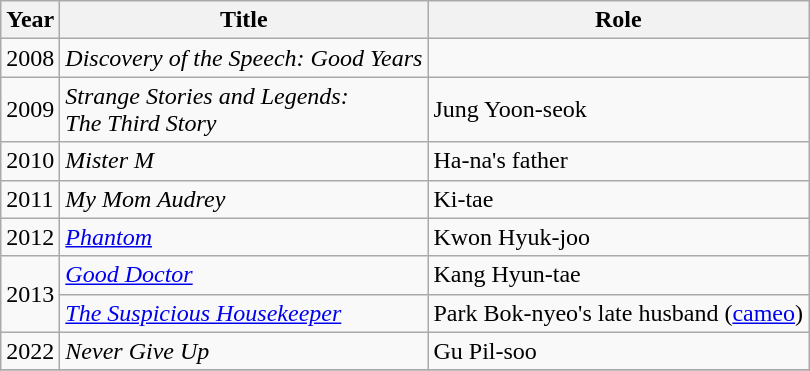<table class="wikitable sortable">
<tr>
<th>Year</th>
<th>Title</th>
<th>Role</th>
</tr>
<tr>
<td>2008</td>
<td><em>Discovery of the Speech: Good Years</em></td>
<td></td>
</tr>
<tr>
<td>2009</td>
<td><em>Strange Stories and Legends: <br> The Third Story</em></td>
<td>Jung Yoon-seok</td>
</tr>
<tr>
<td>2010</td>
<td><em>Mister M</em></td>
<td>Ha-na's father</td>
</tr>
<tr>
<td>2011</td>
<td><em>My Mom Audrey</em></td>
<td>Ki-tae</td>
</tr>
<tr>
<td>2012</td>
<td><em><a href='#'>Phantom</a></em></td>
<td>Kwon Hyuk-joo</td>
</tr>
<tr>
<td rowspan=2>2013</td>
<td><em><a href='#'>Good Doctor</a></em></td>
<td>Kang Hyun-tae</td>
</tr>
<tr>
<td><em><a href='#'>The Suspicious Housekeeper</a></em></td>
<td>Park Bok-nyeo's late husband (<a href='#'>cameo</a>)</td>
</tr>
<tr>
<td>2022</td>
<td><em>Never Give Up</em></td>
<td>Gu Pil-soo</td>
</tr>
<tr>
</tr>
</table>
